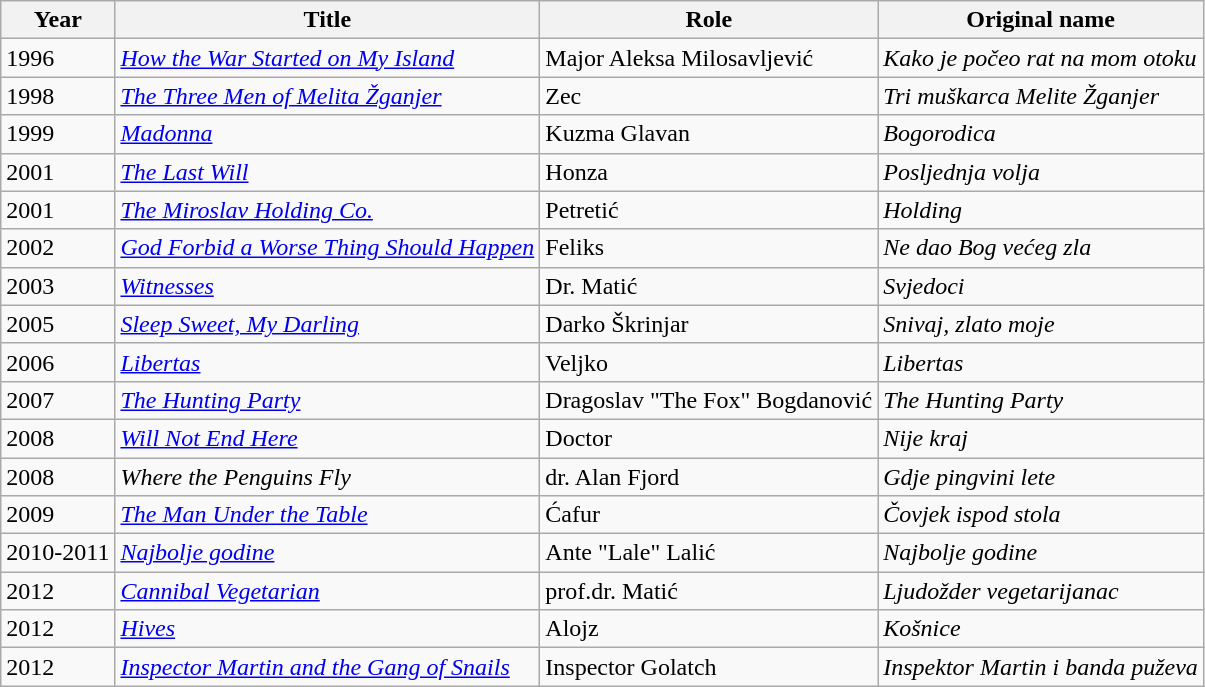<table class="wikitable sortable">
<tr>
<th>Year</th>
<th>Title</th>
<th>Role</th>
<th class="unsortable">Original name</th>
</tr>
<tr>
<td>1996</td>
<td><em><a href='#'>How the War Started on My Island</a></em></td>
<td>Major Aleksa Milosavljević</td>
<td><em>Kako je počeo rat na mom otoku</em></td>
</tr>
<tr>
<td>1998</td>
<td><em><a href='#'>The Three Men of Melita Žganjer</a></em></td>
<td>Zec</td>
<td><em>Tri muškarca Melite Žganjer</em></td>
</tr>
<tr>
<td>1999</td>
<td><em><a href='#'>Madonna</a></em></td>
<td>Kuzma Glavan</td>
<td><em>Bogorodica</em></td>
</tr>
<tr>
<td>2001</td>
<td><em><a href='#'>The Last Will</a></em></td>
<td>Honza</td>
<td><em>Posljednja volja</em></td>
</tr>
<tr>
<td>2001</td>
<td><em><a href='#'>The Miroslav Holding Co.</a></em></td>
<td>Petretić</td>
<td><em>Holding</em></td>
</tr>
<tr>
<td>2002</td>
<td><em><a href='#'>God Forbid a Worse Thing Should Happen</a></em></td>
<td>Feliks</td>
<td><em>Ne dao Bog većeg zla</em></td>
</tr>
<tr>
<td>2003</td>
<td><em><a href='#'>Witnesses</a></em></td>
<td>Dr. Matić</td>
<td><em>Svjedoci</em></td>
</tr>
<tr>
<td>2005</td>
<td><em><a href='#'>Sleep Sweet, My Darling</a></em></td>
<td>Darko Škrinjar</td>
<td><em>Snivaj, zlato moje</em></td>
</tr>
<tr>
<td>2006</td>
<td><em><a href='#'>Libertas</a></em></td>
<td>Veljko</td>
<td><em>Libertas</em></td>
</tr>
<tr>
<td>2007</td>
<td><em><a href='#'>The Hunting Party</a></em></td>
<td>Dragoslav "The Fox" Bogdanović</td>
<td><em>The Hunting Party</em></td>
</tr>
<tr>
<td>2008</td>
<td><em><a href='#'>Will Not End Here</a></em></td>
<td>Doctor</td>
<td><em>Nije kraj</em></td>
</tr>
<tr>
<td>2008</td>
<td><em>Where the Penguins Fly</em></td>
<td>dr. Alan Fjord</td>
<td><em>Gdje pingvini lete</em></td>
</tr>
<tr>
<td>2009</td>
<td><em><a href='#'>The Man Under the Table</a></em></td>
<td>Ćafur</td>
<td><em>Čovjek ispod stola</em></td>
</tr>
<tr>
<td>2010-2011</td>
<td><em><a href='#'>Najbolje godine</a></em></td>
<td>Ante "Lale" Lalić</td>
<td><em>Najbolje godine</em></td>
</tr>
<tr>
<td>2012</td>
<td><em><a href='#'>Cannibal Vegetarian</a></em></td>
<td>prof.dr. Matić</td>
<td><em>Ljudožder vegetarijanac</em></td>
</tr>
<tr>
<td>2012</td>
<td><em><a href='#'>Hives</a></em></td>
<td>Alojz</td>
<td><em>Košnice</em></td>
</tr>
<tr>
<td>2012</td>
<td><em><a href='#'>Inspector Martin and the Gang of Snails</a></em></td>
<td>Inspector Golatch</td>
<td><em>Inspektor Martin i banda puževa</em></td>
</tr>
</table>
